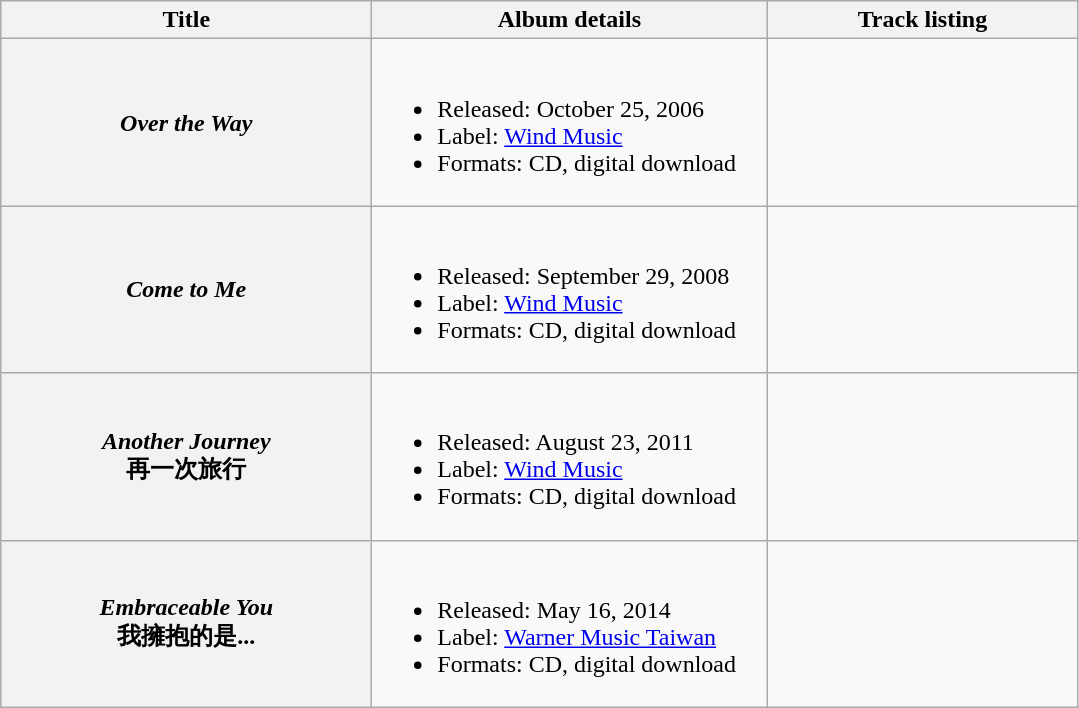<table class="wikitable plainrowheaders" style="text-align:center;">
<tr>
<th style="width:15em;">Title</th>
<th style="width:16em;">Album details</th>
<th style="width:200px;">Track listing</th>
</tr>
<tr>
<th scope="row"><em>Over the Way</em></th>
<td align="left"><br><ul><li>Released: October 25, 2006</li><li>Label: <a href='#'>Wind Music</a></li><li>Formats: CD, digital download</li></ul></td>
<td align="center"></td>
</tr>
<tr>
<th scope="row"><em>Come to Me</em></th>
<td align="left"><br><ul><li>Released: September 29, 2008</li><li>Label: <a href='#'>Wind Music</a></li><li>Formats: CD, digital download</li></ul></td>
<td align="center"></td>
</tr>
<tr>
<th scope="row"><em>Another Journey</em> <br>再一次旅行</th>
<td align="left"><br><ul><li>Released: August 23, 2011</li><li>Label: <a href='#'>Wind Music</a></li><li>Formats: CD, digital download</li></ul></td>
<td align="center"></td>
</tr>
<tr>
<th scope="row"><em>Embraceable You</em> <br>我擁抱的是...</th>
<td align="left"><br><ul><li>Released: May 16, 2014</li><li>Label: <a href='#'>Warner Music Taiwan</a></li><li>Formats: CD, digital download</li></ul></td>
<td align="center"></td>
</tr>
</table>
